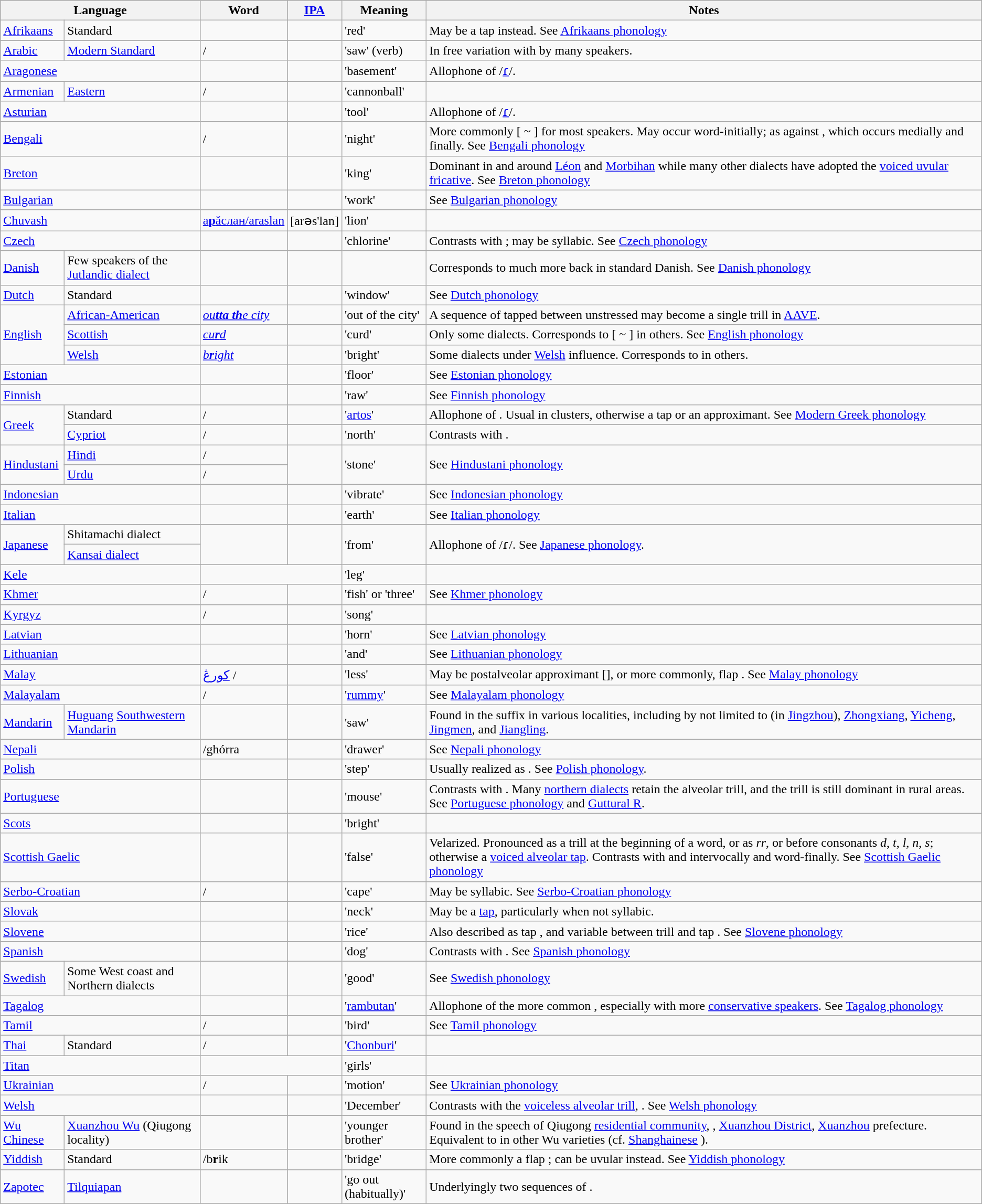<table class="wikitable">
<tr>
<th colspan="2">Language</th>
<th>Word</th>
<th><a href='#'>IPA</a></th>
<th>Meaning</th>
<th>Notes</th>
</tr>
<tr>
<td><a href='#'>Afrikaans</a></td>
<td>Standard</td>
<td></td>
<td></td>
<td>'red'</td>
<td>May be a tap  instead. See <a href='#'>Afrikaans phonology</a></td>
</tr>
<tr>
<td><a href='#'>Arabic</a></td>
<td><a href='#'>Modern Standard</a></td>
<td>/</td>
<td></td>
<td>'saw' (verb)</td>
<td>In free variation with  by many speakers.</td>
</tr>
<tr>
<td colspan=2><a href='#'>Aragonese</a></td>
<td></td>
<td></td>
<td>'basement'</td>
<td>Allophone of /<a href='#'>ɾ</a>/.</td>
</tr>
<tr>
<td><a href='#'>Armenian</a></td>
<td><a href='#'>Eastern</a></td>
<td>/</td>
<td></td>
<td>'cannonball'</td>
<td></td>
</tr>
<tr>
<td colspan=2><a href='#'>Asturian</a></td>
<td></td>
<td></td>
<td>'tool'</td>
<td>Allophone of /<a href='#'>ɾ</a>/.</td>
</tr>
<tr>
<td colspan="2"><a href='#'>Bengali</a></td>
<td>/</td>
<td></td>
<td>'night'</td>
<td>More commonly [ ~ ] for most speakers. May occur word-initially; as against , which occurs medially and finally. See <a href='#'>Bengali phonology</a></td>
</tr>
<tr>
<td colspan=2><a href='#'>Breton</a></td>
<td></td>
<td></td>
<td>'king'</td>
<td>Dominant in and around <a href='#'>Léon</a> and <a href='#'>Morbihan</a> while many other dialects have adopted the <a href='#'>voiced uvular fricative</a>. See <a href='#'>Breton phonology</a></td>
</tr>
<tr>
<td colspan="2"><a href='#'>Bulgarian</a></td>
<td></td>
<td></td>
<td>'work'</td>
<td>See <a href='#'>Bulgarian phonology</a></td>
</tr>
<tr>
<td colspan="2"><a href='#'>Chuvash</a></td>
<td><a href='#'>а<strong>р</strong>ăслан/araslan</a></td>
<td>[arəs'lan]</td>
<td>'lion'</td>
<td></td>
</tr>
<tr>
<td colspan="2"><a href='#'>Czech</a></td>
<td></td>
<td></td>
<td>'chlorine'</td>
<td>Contrasts with ; may be syllabic. See <a href='#'>Czech phonology</a></td>
</tr>
<tr>
<td><a href='#'>Danish</a></td>
<td>Few speakers of the <a href='#'>Jutlandic dialect</a></td>
<td></td>
<td></td>
<td></td>
<td>Corresponds to much more back  in standard Danish. See <a href='#'>Danish phonology</a></td>
</tr>
<tr>
<td><a href='#'>Dutch</a></td>
<td>Standard</td>
<td></td>
<td></td>
<td>'window'</td>
<td>See <a href='#'>Dutch phonology</a></td>
</tr>
<tr>
<td rowspan="3"><a href='#'>English</a></td>
<td><a href='#'>African-American</a></td>
<td><em><a href='#'>ou<strong>tta th</strong>e city</a></em></td>
<td></td>
<td>'out of the city'</td>
<td>A sequence of tapped  between unstressed  may become a single trill in <a href='#'>AAVE</a>. </td>
</tr>
<tr>
<td><a href='#'>Scottish</a></td>
<td><em><a href='#'>cu<strong>r</strong>d</a></em></td>
<td></td>
<td>'curd'</td>
<td>Only some dialects. Corresponds to [ ~ ] in others. See <a href='#'>English phonology</a></td>
</tr>
<tr>
<td><a href='#'>Welsh</a></td>
<td><em><a href='#'>b<strong>r</strong>ight</a></em></td>
<td></td>
<td>'bright'</td>
<td>Some dialects under <a href='#'>Welsh</a> influence. Corresponds to  in others.</td>
</tr>
<tr>
<td colspan="2"><a href='#'>Estonian</a></td>
<td></td>
<td></td>
<td>'floor'</td>
<td>See <a href='#'>Estonian phonology</a></td>
</tr>
<tr>
<td colspan="2"><a href='#'>Finnish</a></td>
<td></td>
<td></td>
<td>'raw'</td>
<td>See <a href='#'>Finnish phonology</a></td>
</tr>
<tr>
<td rowspan="2"><a href='#'>Greek</a></td>
<td>Standard</td>
<td>/</td>
<td></td>
<td>'<a href='#'>artos</a>'</td>
<td>Allophone of . Usual in clusters, otherwise a tap or an approximant. See <a href='#'>Modern Greek phonology</a></td>
</tr>
<tr>
<td><a href='#'>Cypriot</a></td>
<td>/</td>
<td></td>
<td>'north'</td>
<td>Contrasts with .</td>
</tr>
<tr>
<td rowspan="2"><a href='#'>Hindustani</a></td>
<td><a href='#'>Hindi</a></td>
<td> / </td>
<td rowspan="2"></td>
<td rowspan="2">'stone'</td>
<td rowspan="2">See <a href='#'>Hindustani phonology</a></td>
</tr>
<tr>
<td><a href='#'>Urdu</a></td>
<td> / </td>
</tr>
<tr>
<td colspan="2"><a href='#'>Indonesian</a></td>
<td></td>
<td></td>
<td>'vibrate'</td>
<td>See <a href='#'>Indonesian phonology</a></td>
</tr>
<tr>
<td colspan="2"><a href='#'>Italian</a></td>
<td></td>
<td></td>
<td>'earth'</td>
<td>See <a href='#'>Italian phonology</a></td>
</tr>
<tr>
<td rowspan="2"><a href='#'>Japanese</a></td>
<td>Shitamachi dialect</td>
<td rowspan="2"> </td>
<td rowspan="2"></td>
<td rowspan="2">'from'</td>
<td rowspan="2">Allophone of /ɾ/. See <a href='#'>Japanese phonology</a>.</td>
</tr>
<tr>
<td><a href='#'>Kansai dialect</a></td>
</tr>
<tr>
<td colspan="2"><a href='#'>Kele</a></td>
<td colspan="2" style="text-align:center;"></td>
<td>'leg'</td>
<td></td>
</tr>
<tr>
<td colspan="2"><a href='#'>Khmer</a></td>
<td> / </td>
<td></td>
<td>'fish' or 'three'</td>
<td>See <a href='#'>Khmer phonology</a></td>
</tr>
<tr>
<td colspan="2"><a href='#'>Kyrgyz</a></td>
<td>/</td>
<td></td>
<td>'song'</td>
<td></td>
</tr>
<tr>
<td colspan="2"><a href='#'>Latvian</a></td>
<td></td>
<td></td>
<td>'horn'</td>
<td>See <a href='#'>Latvian phonology</a></td>
</tr>
<tr>
<td colspan="2"><a href='#'>Lithuanian</a></td>
<td></td>
<td></td>
<td>'and'</td>
<td>See <a href='#'>Lithuanian phonology</a></td>
</tr>
<tr>
<td colspan="2"><a href='#'>Malay</a></td>
<td><a href='#'>کورڠ</a> / </td>
<td></td>
<td>'less'</td>
<td>May be postalveolar approximant [], or more commonly, flap . See <a href='#'>Malay phonology</a></td>
</tr>
<tr>
<td colspan="2"><a href='#'>Malayalam</a></td>
<td>/</td>
<td></td>
<td>'<a href='#'>rummy</a>'</td>
<td>See <a href='#'>Malayalam phonology</a></td>
</tr>
<tr>
<td><a href='#'>Mandarin</a></td>
<td><a href='#'>Huguang</a> <a href='#'>Southwestern Mandarin</a></td>
<td></td>
<td></td>
<td>'saw'</td>
<td>Found in the suffix  in various localities, including by not limited to  (in <a href='#'>Jingzhou</a>),  <a href='#'>Zhongxiang</a>, <a href='#'>Yicheng</a>, <a href='#'>Jingmen</a>, and <a href='#'>Jiangling</a>.</td>
</tr>
<tr>
<td colspan="2"><a href='#'>Nepali</a></td>
<td>/ghórra</td>
<td></td>
<td>'drawer'</td>
<td>See <a href='#'>Nepali phonology</a></td>
</tr>
<tr>
<td colspan="2"><a href='#'>Polish</a></td>
<td></td>
<td></td>
<td>'step'</td>
<td>Usually realized as . See <a href='#'>Polish phonology</a>.</td>
</tr>
<tr>
<td colspan="2"><a href='#'>Portuguese</a></td>
<td></td>
<td></td>
<td>'mouse'</td>
<td>Contrasts with . Many <a href='#'>northern dialects</a> retain the alveolar trill, and the trill is still dominant in rural areas. See <a href='#'>Portuguese phonology</a> and <a href='#'>Guttural R</a>.</td>
</tr>
<tr>
<td colspan="2"><a href='#'>Scots</a></td>
<td></td>
<td></td>
<td>'bright'</td>
<td></td>
</tr>
<tr>
<td colspan="2"><a href='#'>Scottish Gaelic</a></td>
<td></td>
<td></td>
<td>'false'</td>
<td>Velarized. Pronounced as a trill at the beginning of a word, or as <em>rr</em>, or before consonants <em>d</em>, <em>t</em>, <em>l</em>, <em>n</em>, <em>s</em>; otherwise a <a href='#'>voiced alveolar tap</a>. Contrasts with  and  intervocally and word-finally. See <a href='#'>Scottish Gaelic phonology</a></td>
</tr>
<tr>
<td colspan="2"><a href='#'>Serbo-Croatian</a></td>
<td> / </td>
<td></td>
<td>'cape'</td>
<td>May be syllabic. See <a href='#'>Serbo-Croatian phonology</a></td>
</tr>
<tr>
<td colspan="2"><a href='#'>Slovak</a></td>
<td></td>
<td></td>
<td>'neck'</td>
<td>May be a <a href='#'>tap</a>, particularly when not syllabic.</td>
</tr>
<tr>
<td colspan="2"><a href='#'>Slovene</a></td>
<td></td>
<td></td>
<td>'rice'</td>
<td>Also described as tap , and variable between trill  and tap . See <a href='#'>Slovene phonology</a></td>
</tr>
<tr>
<td colspan="2"><a href='#'>Spanish</a></td>
<td></td>
<td></td>
<td>'dog'</td>
<td>Contrasts with . See <a href='#'>Spanish phonology</a></td>
</tr>
<tr>
<td><a href='#'>Swedish</a></td>
<td>Some West coast and Northern dialects</td>
<td></td>
<td></td>
<td>'good'</td>
<td>See <a href='#'>Swedish phonology</a></td>
</tr>
<tr>
<td colspan="2"><a href='#'>Tagalog</a></td>
<td></td>
<td></td>
<td>'<a href='#'>rambutan</a>'</td>
<td>Allophone of the more common , especially with more <a href='#'>conservative speakers</a>. See <a href='#'>Tagalog phonology</a></td>
</tr>
<tr>
<td colspan="2"><a href='#'>Tamil</a></td>
<td>/</td>
<td></td>
<td>'bird'</td>
<td>See <a href='#'>Tamil phonology</a></td>
</tr>
<tr>
<td><a href='#'>Thai</a></td>
<td>Standard</td>
<td>/</td>
<td style="text-align:center;"></td>
<td>'<a href='#'>Chonburi</a>'</td>
<td></td>
</tr>
<tr>
<td colspan="2"><a href='#'>Titan</a></td>
<td colspan="2" style="text-align:center;"></td>
<td>'girls'</td>
<td></td>
</tr>
<tr>
<td colspan="2"><a href='#'>Ukrainian</a></td>
<td>/</td>
<td></td>
<td>'motion'</td>
<td>See <a href='#'>Ukrainian phonology</a></td>
</tr>
<tr>
<td colspan=2><a href='#'>Welsh</a></td>
<td></td>
<td></td>
<td>'December'</td>
<td>Contrasts with the <a href='#'>voiceless alveolar trill</a>, . See <a href='#'>Welsh phonology</a></td>
</tr>
<tr>
<td><a href='#'>Wu Chinese</a></td>
<td><a href='#'>Xuanzhou Wu</a> (Qiugong locality)</td>
<td></td>
<td></td>
<td>'younger brother'</td>
<td>Found in the speech of Qiugong <a href='#'>residential community</a>, , <a href='#'>Xuanzhou District</a>, <a href='#'>Xuanzhou</a> prefecture. Equivalent to  in other Wu varieties (cf. <a href='#'>Shanghainese</a> ).</td>
</tr>
<tr>
<td><a href='#'>Yiddish</a></td>
<td>Standard</td>
<td>/b<strong>r</strong>ik</td>
<td></td>
<td>'bridge'</td>
<td>More commonly a flap ; can be uvular  instead. See <a href='#'>Yiddish phonology</a></td>
</tr>
<tr>
<td><a href='#'>Zapotec</a></td>
<td><a href='#'>Tilquiapan</a></td>
<td></td>
<td></td>
<td>'go out (habitually)'</td>
<td>Underlyingly two sequences of .</td>
</tr>
</table>
